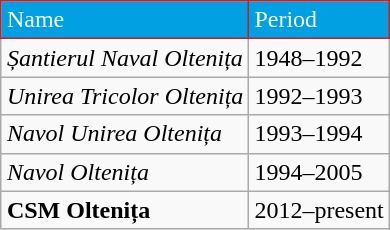<table class="wikitable" style="text-align: left" align="right">
<tr>
<td style="background:#01a0e2;color:#FFFFFF;border:1px solid #c91d27">Name</td>
<td style="background:#01a0e2;color:#FFFFFF;border:1px solid #c91d27">Period</td>
</tr>
<tr>
<td><em>Șantierul Naval Oltenița</em></td>
<td>1948–1992</td>
</tr>
<tr>
<td><em>Unirea Tricolor Oltenița</em></td>
<td>1992–1993</td>
</tr>
<tr>
<td><em>Navol Unirea Oltenița</em></td>
<td>1993–1994</td>
</tr>
<tr>
<td><em>Navol Oltenița</em></td>
<td>1994–2005</td>
</tr>
<tr>
<td><strong>CSM Oltenița</strong></td>
<td>2012–present</td>
</tr>
</table>
